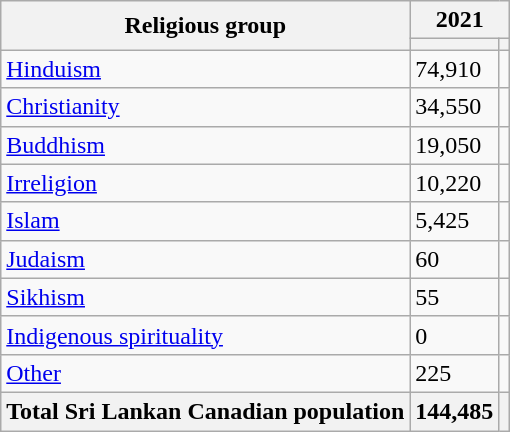<table class="wikitable sortable">
<tr>
<th rowspan="2">Religious group</th>
<th colspan="2">2021</th>
</tr>
<tr>
<th><a href='#'></a></th>
<th></th>
</tr>
<tr>
<td><a href='#'>Hinduism</a></td>
<td>74,910</td>
<td></td>
</tr>
<tr>
<td><a href='#'>Christianity</a></td>
<td>34,550</td>
<td></td>
</tr>
<tr>
<td><a href='#'>Buddhism</a></td>
<td>19,050</td>
<td></td>
</tr>
<tr>
<td><a href='#'>Irreligion</a></td>
<td>10,220</td>
<td></td>
</tr>
<tr>
<td><a href='#'>Islam</a></td>
<td>5,425</td>
<td></td>
</tr>
<tr>
<td><a href='#'>Judaism</a></td>
<td>60</td>
<td></td>
</tr>
<tr>
<td><a href='#'>Sikhism</a></td>
<td>55</td>
<td></td>
</tr>
<tr>
<td><a href='#'>Indigenous spirituality</a></td>
<td>0</td>
<td></td>
</tr>
<tr>
<td><a href='#'>Other</a></td>
<td>225</td>
<td></td>
</tr>
<tr>
<th>Total Sri Lankan Canadian population</th>
<th>144,485</th>
<th></th>
</tr>
</table>
